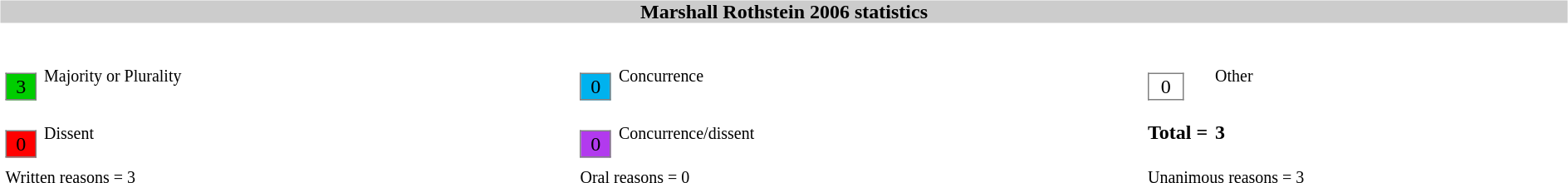<table width=100%>
<tr>
<td><br><table width=100% align=center cellpadding=0 cellspacing=0>
<tr>
<th bgcolor=#CCCCCC>Marshall Rothstein 2006 statistics</th>
</tr>
<tr>
<td><br><table width=100% cellpadding="2" cellspacing="2" border="0"width=25px>
<tr>
<td><br><table border="1" style="border-collapse:collapse;">
<tr>
<td align=center bgcolor=#00CD00 width=25px>3</td>
</tr>
</table>
</td>
<td><small>Majority or Plurality</small></td>
<td width=25px><br><table border="1" style="border-collapse:collapse;">
<tr>
<td align=center width=25px bgcolor=#00B2EE>0</td>
</tr>
</table>
</td>
<td><small>Concurrence</small></td>
<td width=25px><br><table border="1" style="border-collapse:collapse;">
<tr>
<td align=center width=25px bgcolor=white>0</td>
</tr>
</table>
</td>
<td><small>Other</small></td>
</tr>
<tr>
<td width=25px><br><table border="1" style="border-collapse:collapse;">
<tr>
<td align=center width=25px bgcolor=red>0</td>
</tr>
</table>
</td>
<td><small>Dissent</small></td>
<td width=25px><br><table border="1" style="border-collapse:collapse;">
<tr>
<td align=center width=25px bgcolor=#B23AEE>0</td>
</tr>
</table>
</td>
<td><small>Concurrence/dissent</small></td>
<td white-space: nowrap><strong>Total = </strong></td>
<td><strong>3</strong></td>
</tr>
<tr>
<td colspan=2><small>Written reasons = 3</small></td>
<td colspan=2><small>Oral reasons = 0</small></td>
<td colspan=2><small>Unanimous reasons = 3</small></td>
</tr>
<tr>
</tr>
</table>
</td>
</tr>
</table>
</td>
</tr>
</table>
